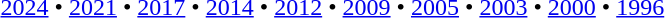<table id=toc class=toc summary=Contents>
<tr>
<td align=center><br><a href='#'>2024</a> • <a href='#'>2021</a> • <a href='#'>2017</a> • <a href='#'>2014</a> • <a href='#'>2012</a> • <a href='#'>2009</a> • <a href='#'>2005</a> • <a href='#'>2003</a> • <a href='#'>2000</a> • <a href='#'>1996</a></td>
</tr>
</table>
